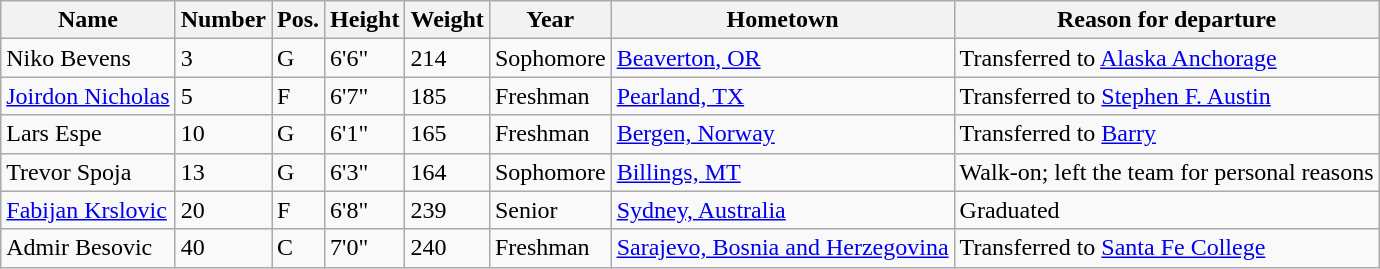<table class="wikitable sortable" border="1">
<tr>
<th>Name</th>
<th>Number</th>
<th>Pos.</th>
<th>Height</th>
<th>Weight</th>
<th>Year</th>
<th>Hometown</th>
<th class="unsortable">Reason for departure</th>
</tr>
<tr>
<td>Niko Bevens</td>
<td>3</td>
<td>G</td>
<td>6'6"</td>
<td>214</td>
<td>Sophomore</td>
<td><a href='#'>Beaverton, OR</a></td>
<td>Transferred to <a href='#'>Alaska Anchorage</a></td>
</tr>
<tr>
<td><a href='#'>Joirdon Nicholas</a></td>
<td>5</td>
<td>F</td>
<td>6'7"</td>
<td>185</td>
<td>Freshman</td>
<td><a href='#'>Pearland, TX</a></td>
<td>Transferred to <a href='#'>Stephen F. Austin</a></td>
</tr>
<tr>
<td>Lars Espe</td>
<td>10</td>
<td>G</td>
<td>6'1"</td>
<td>165</td>
<td>Freshman</td>
<td><a href='#'>Bergen, Norway</a></td>
<td>Transferred to <a href='#'>Barry</a></td>
</tr>
<tr>
<td>Trevor Spoja</td>
<td>13</td>
<td>G</td>
<td>6'3"</td>
<td>164</td>
<td>Sophomore</td>
<td><a href='#'>Billings, MT</a></td>
<td>Walk-on; left the team for personal reasons</td>
</tr>
<tr>
<td><a href='#'>Fabijan Krslovic</a></td>
<td>20</td>
<td>F</td>
<td>6'8"</td>
<td>239</td>
<td>Senior</td>
<td><a href='#'>Sydney, Australia</a></td>
<td>Graduated</td>
</tr>
<tr>
<td>Admir Besovic</td>
<td>40</td>
<td>C</td>
<td>7'0"</td>
<td>240</td>
<td>Freshman</td>
<td><a href='#'>Sarajevo, Bosnia and Herzegovina</a></td>
<td>Transferred to <a href='#'>Santa Fe College</a></td>
</tr>
</table>
